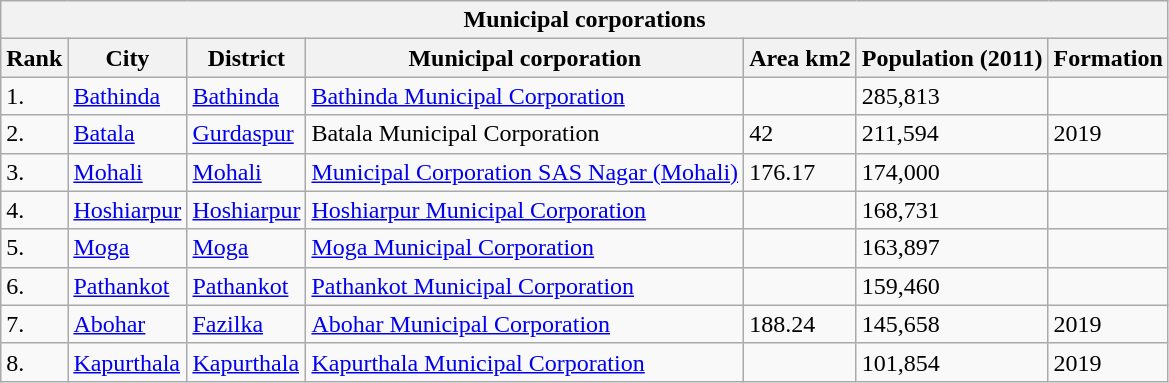<table class="wikitable sortable">
<tr>
<th colspan="7">Municipal corporations</th>
</tr>
<tr>
<th>Rank</th>
<th>City</th>
<th>District</th>
<th>Municipal corporation</th>
<th>Area km2</th>
<th>Population (2011)</th>
<th>Formation</th>
</tr>
<tr>
<td>1.</td>
<td><a href='#'>Bathinda</a></td>
<td><a href='#'>Bathinda</a></td>
<td><a href='#'>Bathinda Municipal Corporation</a></td>
<td></td>
<td>285,813</td>
<td></td>
</tr>
<tr>
<td>2.</td>
<td><a href='#'>Batala</a></td>
<td><a href='#'>Gurdaspur</a></td>
<td>Batala Municipal Corporation</td>
<td>42</td>
<td>211,594</td>
<td>2019</td>
</tr>
<tr>
<td>3.</td>
<td><a href='#'>Mohali</a></td>
<td><a href='#'>Mohali</a></td>
<td><a href='#'>Municipal Corporation SAS Nagar (Mohali)</a></td>
<td>176.17</td>
<td>174,000</td>
<td></td>
</tr>
<tr>
<td>4.</td>
<td><a href='#'>Hoshiarpur</a></td>
<td><a href='#'>Hoshiarpur</a></td>
<td><a href='#'>Hoshiarpur Municipal Corporation</a></td>
<td></td>
<td>168,731</td>
<td></td>
</tr>
<tr>
<td>5.</td>
<td><a href='#'>Moga</a></td>
<td><a href='#'>Moga</a></td>
<td><a href='#'>Moga Municipal Corporation</a></td>
<td></td>
<td>163,897</td>
<td></td>
</tr>
<tr>
<td>6.</td>
<td><a href='#'>Pathankot</a></td>
<td><a href='#'>Pathankot</a></td>
<td><a href='#'>Pathankot Municipal Corporation</a></td>
<td></td>
<td>159,460</td>
<td></td>
</tr>
<tr>
<td>7.</td>
<td><a href='#'>Abohar</a></td>
<td><a href='#'>Fazilka</a></td>
<td><a href='#'>Abohar Municipal Corporation</a></td>
<td>188.24</td>
<td>145,658</td>
<td>2019</td>
</tr>
<tr>
<td>8.</td>
<td><a href='#'>Kapurthala</a></td>
<td><a href='#'>Kapurthala</a></td>
<td><a href='#'>Kapurthala Municipal Corporation</a></td>
<td></td>
<td>101,854</td>
<td>2019</td>
</tr>
</table>
